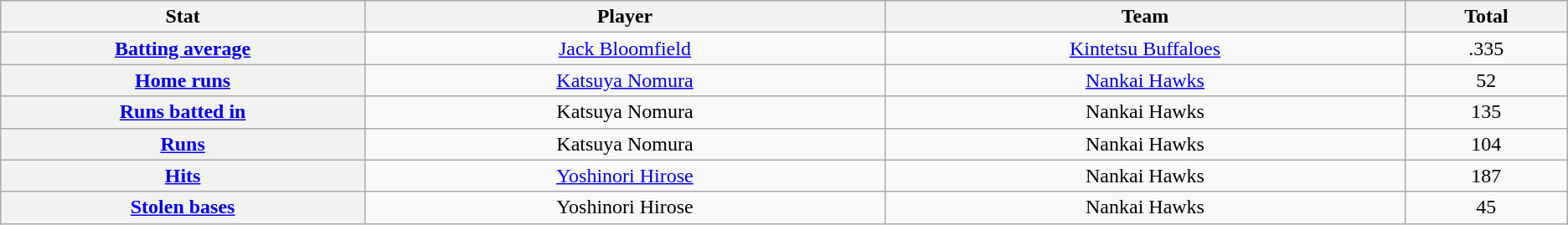<table class="wikitable" style="text-align:center;">
<tr>
<th scope="col" width="7%">Stat</th>
<th scope="col" width="10%">Player</th>
<th scope="col" width="10%">Team</th>
<th scope="col" width="3%">Total</th>
</tr>
<tr>
<th scope="row" style="text-align:center;"><a href='#'>Batting average</a></th>
<td><a href='#'>Jack Bloomfield</a></td>
<td><a href='#'>Kintetsu Buffaloes</a></td>
<td>.335</td>
</tr>
<tr>
<th scope="row" style="text-align:center;"><a href='#'>Home runs</a></th>
<td><a href='#'>Katsuya Nomura</a></td>
<td><a href='#'>Nankai Hawks</a></td>
<td>52</td>
</tr>
<tr>
<th scope="row" style="text-align:center;"><a href='#'>Runs batted in</a></th>
<td>Katsuya Nomura</td>
<td>Nankai Hawks</td>
<td>135</td>
</tr>
<tr>
<th scope="row" style="text-align:center;"><a href='#'>Runs</a></th>
<td>Katsuya Nomura</td>
<td>Nankai Hawks</td>
<td>104</td>
</tr>
<tr>
<th scope="row" style="text-align:center;"><a href='#'>Hits</a></th>
<td><a href='#'>Yoshinori Hirose</a></td>
<td>Nankai Hawks</td>
<td>187</td>
</tr>
<tr>
<th scope="row" style="text-align:center;"><a href='#'>Stolen bases</a></th>
<td>Yoshinori Hirose</td>
<td>Nankai Hawks</td>
<td>45</td>
</tr>
</table>
